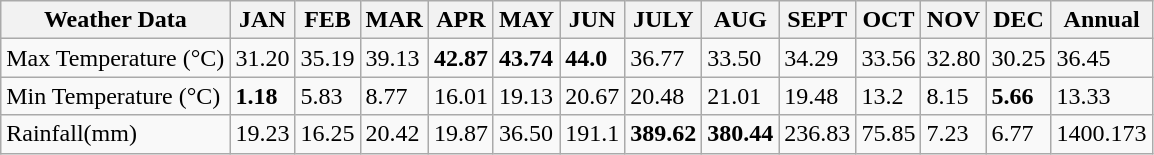<table class="wikitable">
<tr>
<th>Weather Data</th>
<th>JAN</th>
<th>FEB</th>
<th>MAR</th>
<th>APR</th>
<th>MAY</th>
<th>JUN</th>
<th>JULY</th>
<th>AUG</th>
<th>SEPT</th>
<th>OCT</th>
<th>NOV</th>
<th>DEC</th>
<th>Annual</th>
</tr>
<tr>
<td>Max Temperature (°C)</td>
<td>31.20</td>
<td>35.19</td>
<td>39.13</td>
<td><strong>42.87</strong></td>
<td><strong>43.74</strong></td>
<td><strong>44.0</strong></td>
<td>36.77</td>
<td>33.50</td>
<td>34.29</td>
<td>33.56</td>
<td>32.80</td>
<td>30.25</td>
<td>36.45</td>
</tr>
<tr>
<td>Min Temperature (°C)</td>
<td><strong>1.18</strong></td>
<td>5.83</td>
<td>8.77</td>
<td>16.01</td>
<td>19.13</td>
<td>20.67</td>
<td>20.48</td>
<td>21.01</td>
<td>19.48</td>
<td>13.2</td>
<td>8.15</td>
<td><strong>5.66</strong></td>
<td>13.33</td>
</tr>
<tr>
<td>Rainfall(mm)</td>
<td>19.23</td>
<td>16.25</td>
<td>20.42</td>
<td>19.87</td>
<td>36.50</td>
<td>191.1</td>
<td><strong>389.62</strong></td>
<td><strong>380.44</strong></td>
<td>236.83</td>
<td>75.85</td>
<td>7.23</td>
<td>6.77</td>
<td>1400.173</td>
</tr>
</table>
